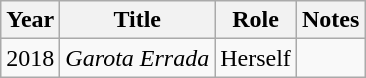<table class="wikitable">
<tr>
<th>Year</th>
<th>Title</th>
<th>Role</th>
<th>Notes</th>
</tr>
<tr>
<td>2018</td>
<td><em>Garota Errada</em></td>
<td>Herself</td>
<td></td>
</tr>
</table>
